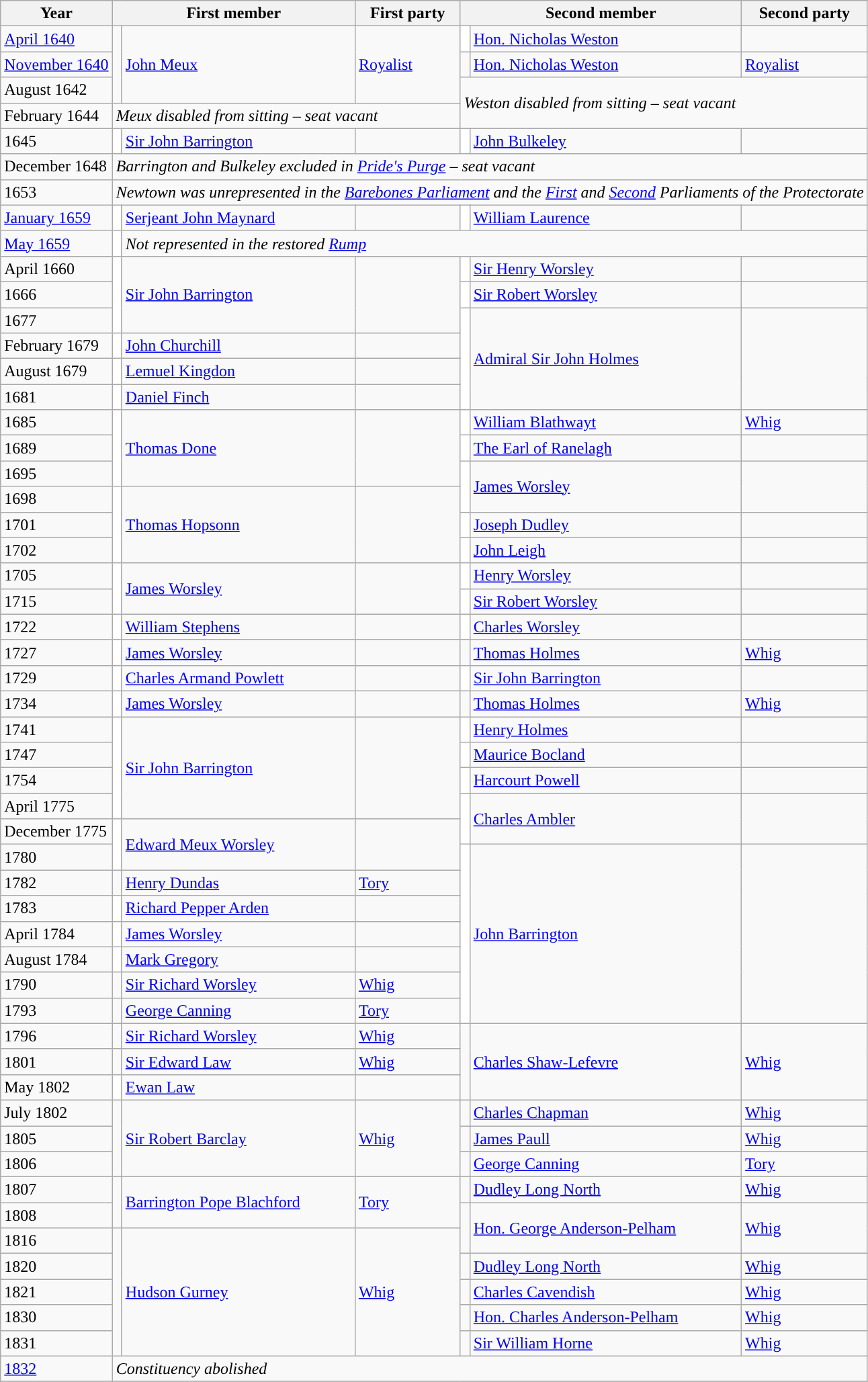<table class="wikitable">
<tr>
<th>Year</th>
<th colspan="2">First member</th>
<th>First party</th>
<th colspan="2">Second member</th>
<th>Second party</th>
</tr>
<tr>
<td><a href='#'>April 1640</a></td>
<td rowspan="3" style="color:inherit;background-color: "></td>
<td rowspan="3"><a href='#'>John Meux</a></td>
<td rowspan="3"><a href='#'>Royalist</a></td>
<td style="color:inherit;background-color: white"></td>
<td><a href='#'>Hon. Nicholas Weston</a></td>
<td></td>
</tr>
<tr>
<td><a href='#'>November 1640</a></td>
<td style="color:inherit;background-color: "></td>
<td><a href='#'>Hon. Nicholas Weston</a></td>
<td><a href='#'>Royalist</a></td>
</tr>
<tr>
<td>August 1642</td>
<td rowspan="2" colspan="3"><em>Weston disabled from sitting – seat vacant</em></td>
</tr>
<tr>
<td>February 1644</td>
<td colspan="3"><em>Meux disabled from sitting – seat vacant</em></td>
</tr>
<tr>
<td>1645</td>
<td style="color:inherit;background-color: white"></td>
<td><a href='#'>Sir John Barrington</a></td>
<td></td>
<td style="color:inherit;background-color: white"></td>
<td><a href='#'>John Bulkeley</a></td>
<td></td>
</tr>
<tr>
<td>December 1648</td>
<td colspan="6"><em>Barrington and Bulkeley excluded in <a href='#'>Pride's Purge</a> – seat vacant</em></td>
</tr>
<tr>
<td>1653</td>
<td colspan="6"><em>Newtown was unrepresented in the <a href='#'>Barebones Parliament</a> and the <a href='#'>First</a> and <a href='#'>Second</a> Parliaments of the Protectorate</em></td>
</tr>
<tr>
<td><a href='#'>January 1659</a></td>
<td style="color:inherit;background-color: white"></td>
<td><a href='#'>Serjeant John Maynard</a></td>
<td></td>
<td style="color:inherit;background-color: white"></td>
<td><a href='#'>William Laurence</a></td>
<td></td>
</tr>
<tr>
<td><a href='#'>May 1659</a></td>
<td style="color:inherit;background-color: white"></td>
<td colspan="6"><em>Not represented in the restored <a href='#'>Rump</a></em></td>
</tr>
<tr>
<td>April 1660</td>
<td rowspan="3" style="color:inherit;background-color: white"></td>
<td rowspan="3"><a href='#'>Sir John Barrington</a></td>
<td rowspan="3"></td>
<td style="color:inherit;background-color: white"></td>
<td><a href='#'>Sir Henry Worsley</a></td>
<td></td>
</tr>
<tr>
<td>1666</td>
<td style="color:inherit;background-color: white"></td>
<td><a href='#'>Sir Robert Worsley</a></td>
<td></td>
</tr>
<tr>
<td>1677</td>
<td rowspan="4" style="color:inherit;background-color: white"></td>
<td rowspan="4"><a href='#'>Admiral Sir John Holmes</a></td>
<td rowspan="4"></td>
</tr>
<tr>
<td>February 1679</td>
<td style="color:inherit;background-color: white"></td>
<td><a href='#'>John Churchill</a></td>
<td></td>
</tr>
<tr>
<td>August 1679</td>
<td style="color:inherit;background-color: white"></td>
<td><a href='#'>Lemuel Kingdon</a></td>
<td></td>
</tr>
<tr>
<td>1681</td>
<td style="color:inherit;background-color: white"></td>
<td><a href='#'>Daniel Finch</a></td>
<td></td>
</tr>
<tr>
<td>1685</td>
<td rowspan="3" style="color:inherit;background-color: white"></td>
<td rowspan="3"><a href='#'>Thomas Done</a></td>
<td rowspan="3"></td>
<td style="color:inherit;background-color: white"></td>
<td><a href='#'>William Blathwayt</a></td>
<td><a href='#'>Whig</a></td>
</tr>
<tr>
<td>1689</td>
<td style="color:inherit;background-color: white"></td>
<td><a href='#'>The Earl of Ranelagh</a></td>
<td></td>
</tr>
<tr>
<td>1695</td>
<td rowspan="2" style="color:inherit;background-color: white"></td>
<td rowspan="2"><a href='#'>James Worsley</a></td>
<td rowspan="2"></td>
</tr>
<tr>
<td>1698</td>
<td rowspan="3" style="color:inherit;background-color: white"></td>
<td rowspan="3"><a href='#'>Thomas Hopsonn</a></td>
<td rowspan="3"></td>
</tr>
<tr>
<td>1701</td>
<td style="color:inherit;background-color: white"></td>
<td><a href='#'>Joseph Dudley</a></td>
<td></td>
</tr>
<tr>
<td>1702</td>
<td style="color:inherit;background-color: white"></td>
<td><a href='#'>John Leigh</a></td>
<td></td>
</tr>
<tr>
<td>1705</td>
<td rowspan="2" style="color:inherit;background-color: white"></td>
<td rowspan="2"><a href='#'>James Worsley</a></td>
<td rowspan="2"></td>
<td style="color:inherit;background-color: white"></td>
<td><a href='#'>Henry Worsley</a></td>
<td></td>
</tr>
<tr>
<td>1715</td>
<td style="color:inherit;background-color: white"></td>
<td><a href='#'>Sir Robert Worsley</a></td>
<td></td>
</tr>
<tr>
<td>1722</td>
<td style="color:inherit;background-color: white"></td>
<td><a href='#'>William Stephens</a></td>
<td></td>
<td style="color:inherit;background-color: white"></td>
<td><a href='#'>Charles Worsley</a></td>
<td></td>
</tr>
<tr>
<td>1727</td>
<td style="color:inherit;background-color: white"></td>
<td><a href='#'>James Worsley</a></td>
<td></td>
<td style="color:inherit;background-color: "></td>
<td><a href='#'>Thomas Holmes</a></td>
<td><a href='#'>Whig</a></td>
</tr>
<tr>
<td>1729</td>
<td style="color:inherit;background-color: white"></td>
<td><a href='#'>Charles Armand Powlett</a></td>
<td></td>
<td style="color:inherit;background-color: white"></td>
<td><a href='#'>Sir John Barrington</a></td>
<td></td>
</tr>
<tr>
<td>1734</td>
<td style="color:inherit;background-color: white"></td>
<td><a href='#'>James Worsley</a></td>
<td></td>
<td style="color:inherit;background-color: "></td>
<td><a href='#'>Thomas Holmes</a></td>
<td><a href='#'>Whig</a></td>
</tr>
<tr>
<td>1741</td>
<td rowspan="4" style="color:inherit;background-color: white"></td>
<td rowspan="4"><a href='#'>Sir John Barrington</a></td>
<td rowspan="4"></td>
<td style="color:inherit;background-color: white"></td>
<td><a href='#'>Henry Holmes</a></td>
<td></td>
</tr>
<tr>
<td>1747</td>
<td style="color:inherit;background-color: white"></td>
<td><a href='#'>Maurice Bocland</a></td>
<td></td>
</tr>
<tr>
<td>1754</td>
<td style="color:inherit;background-color: white"></td>
<td><a href='#'>Harcourt Powell</a></td>
<td></td>
</tr>
<tr>
<td>April 1775</td>
<td rowspan="2" style="color:inherit;background-color: white"></td>
<td rowspan="2"><a href='#'>Charles Ambler</a></td>
<td rowspan="2"></td>
</tr>
<tr>
<td>December 1775</td>
<td rowspan="2" style="color:inherit;background-color: white"></td>
<td rowspan="2"><a href='#'>Edward Meux Worsley</a></td>
<td rowspan="2"></td>
</tr>
<tr>
<td>1780</td>
<td rowspan="7" style="color:inherit;background-color: white"></td>
<td rowspan="7"><a href='#'>John Barrington</a></td>
<td rowspan="7"></td>
</tr>
<tr>
<td>1782</td>
<td style="color:inherit;background-color: "></td>
<td><a href='#'>Henry Dundas</a></td>
<td><a href='#'>Tory</a></td>
</tr>
<tr>
<td>1783</td>
<td style="color:inherit;background-color: white"></td>
<td><a href='#'>Richard Pepper Arden</a></td>
<td></td>
</tr>
<tr>
<td>April 1784</td>
<td style="color:inherit;background-color: white"></td>
<td><a href='#'>James Worsley</a></td>
<td></td>
</tr>
<tr>
<td>August 1784</td>
<td style="color:inherit;background-color: white"></td>
<td><a href='#'>Mark Gregory</a></td>
<td></td>
</tr>
<tr>
<td>1790</td>
<td style="color:inherit;background-color: "></td>
<td><a href='#'>Sir Richard Worsley</a></td>
<td><a href='#'>Whig</a></td>
</tr>
<tr>
<td>1793</td>
<td style="color:inherit;background-color: "></td>
<td><a href='#'>George Canning</a></td>
<td><a href='#'>Tory</a></td>
</tr>
<tr>
<td>1796</td>
<td style="color:inherit;background-color: "></td>
<td><a href='#'>Sir Richard Worsley</a></td>
<td><a href='#'>Whig</a></td>
<td rowspan="3" style="color:inherit;background-color: "></td>
<td rowspan="3"><a href='#'>Charles Shaw-Lefevre</a></td>
<td rowspan="3"><a href='#'>Whig</a></td>
</tr>
<tr>
<td>1801</td>
<td style="color:inherit;background-color: "></td>
<td><a href='#'>Sir Edward Law</a></td>
<td><a href='#'>Whig</a></td>
</tr>
<tr>
<td>May 1802</td>
<td style="color:inherit;background-color: white"></td>
<td><a href='#'>Ewan Law</a></td>
<td></td>
</tr>
<tr>
<td>July 1802</td>
<td rowspan="3" style="color:inherit;background-color: "></td>
<td rowspan="3"><a href='#'>Sir Robert Barclay</a></td>
<td rowspan="3"><a href='#'>Whig</a></td>
<td style="color:inherit;background-color: "></td>
<td><a href='#'>Charles Chapman</a></td>
<td><a href='#'>Whig</a></td>
</tr>
<tr>
<td>1805</td>
<td style="color:inherit;background-color: "></td>
<td><a href='#'>James Paull</a></td>
<td><a href='#'>Whig</a></td>
</tr>
<tr>
<td>1806</td>
<td style="color:inherit;background-color: "></td>
<td><a href='#'>George Canning</a></td>
<td><a href='#'>Tory</a></td>
</tr>
<tr>
<td>1807</td>
<td rowspan="2" style="color:inherit;background-color: "></td>
<td rowspan="2"><a href='#'>Barrington Pope Blachford</a></td>
<td rowspan="2"><a href='#'>Tory</a></td>
<td style="color:inherit;background-color: "></td>
<td><a href='#'>Dudley Long North</a></td>
<td><a href='#'>Whig</a></td>
</tr>
<tr>
<td>1808</td>
<td rowspan="2" style="color:inherit;background-color: "></td>
<td rowspan="2"><a href='#'>Hon. George Anderson-Pelham</a></td>
<td rowspan="2"><a href='#'>Whig</a></td>
</tr>
<tr>
<td>1816</td>
<td rowspan="5" style="color:inherit;background-color: "></td>
<td rowspan="5"><a href='#'>Hudson Gurney</a></td>
<td rowspan="5"><a href='#'>Whig</a></td>
</tr>
<tr>
<td>1820</td>
<td style="color:inherit;background-color: "></td>
<td><a href='#'>Dudley Long North</a></td>
<td><a href='#'>Whig</a></td>
</tr>
<tr>
<td>1821</td>
<td style="color:inherit;background-color: "></td>
<td><a href='#'>Charles Cavendish</a></td>
<td><a href='#'>Whig</a></td>
</tr>
<tr>
<td>1830</td>
<td style="color:inherit;background-color: "></td>
<td><a href='#'>Hon. Charles Anderson-Pelham</a></td>
<td><a href='#'>Whig</a></td>
</tr>
<tr>
<td>1831</td>
<td style="color:inherit;background-color: "></td>
<td><a href='#'>Sir William Horne</a></td>
<td><a href='#'>Whig</a></td>
</tr>
<tr>
<td><a href='#'>1832</a></td>
<td colspan="6"><em>Constituency abolished</em></td>
</tr>
<tr>
</tr>
</table>
